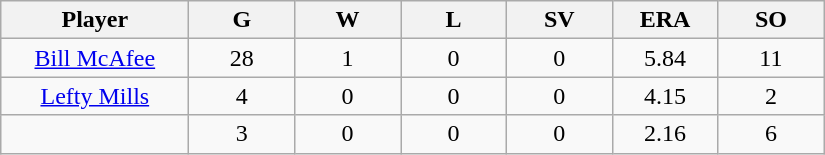<table class="wikitable sortable">
<tr>
<th bgcolor="#DDDDFF" width="16%">Player</th>
<th bgcolor="#DDDDFF" width="9%">G</th>
<th bgcolor="#DDDDFF" width="9%">W</th>
<th bgcolor="#DDDDFF" width="9%">L</th>
<th bgcolor="#DDDDFF" width="9%">SV</th>
<th bgcolor="#DDDDFF" width="9%">ERA</th>
<th bgcolor="#DDDDFF" width="9%">SO</th>
</tr>
<tr align="center">
<td><a href='#'>Bill McAfee</a></td>
<td>28</td>
<td>1</td>
<td>0</td>
<td>0</td>
<td>5.84</td>
<td>11</td>
</tr>
<tr align="center">
<td><a href='#'>Lefty Mills</a></td>
<td>4</td>
<td>0</td>
<td>0</td>
<td>0</td>
<td>4.15</td>
<td>2</td>
</tr>
<tr align="center">
<td></td>
<td>3</td>
<td>0</td>
<td>0</td>
<td>0</td>
<td>2.16</td>
<td>6</td>
</tr>
</table>
